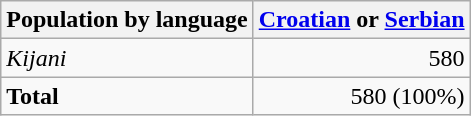<table class="wikitable sortable">
<tr>
<th>Population by language</th>
<th><a href='#'>Croatian</a> or <a href='#'>Serbian</a></th>
</tr>
<tr>
<td><em>Kijani</em></td>
<td align="right">580</td>
</tr>
<tr>
<td><strong>Total</strong></td>
<td align="right">580 (100%)</td>
</tr>
</table>
